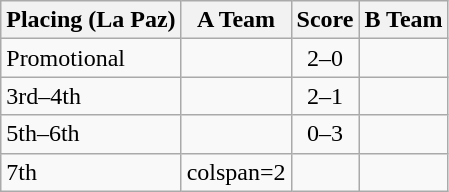<table class=wikitable style="border:1px solid #AAAAAA;">
<tr>
<th>Placing (La Paz)</th>
<th>A Team</th>
<th>Score</th>
<th>B Team</th>
</tr>
<tr>
<td>Promotional</td>
<td><strong></strong></td>
<td align="center">2–0</td>
<td></td>
</tr>
<tr>
<td>3rd–4th</td>
<td><strong></strong></td>
<td align="center">2–1</td>
<td></td>
</tr>
<tr>
<td>5th–6th</td>
<td></td>
<td align="center">0–3</td>
<td><strong></strong></td>
</tr>
<tr>
<td>7th</td>
<td>colspan=2 </td>
<td></td>
</tr>
</table>
